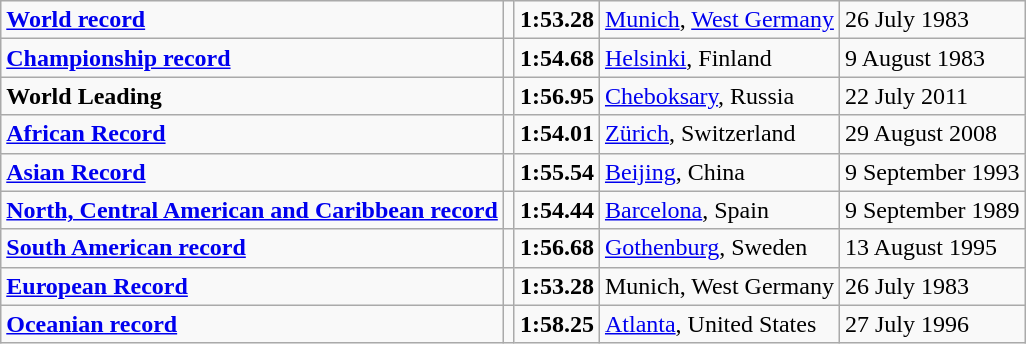<table class="wikitable">
<tr>
<td><strong><a href='#'>World record</a></strong></td>
<td></td>
<td><strong>1:53.28</strong></td>
<td><a href='#'>Munich</a>, <a href='#'>West Germany</a></td>
<td>26 July 1983</td>
</tr>
<tr>
<td><strong><a href='#'>Championship record</a></strong></td>
<td></td>
<td><strong>1:54.68</strong></td>
<td><a href='#'>Helsinki</a>, Finland</td>
<td>9 August 1983</td>
</tr>
<tr>
<td><strong>World Leading</strong></td>
<td></td>
<td><strong>1:56.95</strong></td>
<td><a href='#'>Cheboksary</a>, Russia</td>
<td>22 July 2011</td>
</tr>
<tr>
<td><strong><a href='#'>African Record</a></strong></td>
<td></td>
<td><strong>1:54.01</strong></td>
<td><a href='#'>Zürich</a>, Switzerland</td>
<td>29 August 2008</td>
</tr>
<tr>
<td><strong><a href='#'>Asian Record</a></strong></td>
<td></td>
<td><strong>1:55.54</strong></td>
<td><a href='#'>Beijing</a>, China</td>
<td>9 September 1993</td>
</tr>
<tr>
<td><strong><a href='#'>North, Central American and Caribbean record</a></strong></td>
<td></td>
<td><strong>1:54.44</strong></td>
<td><a href='#'>Barcelona</a>, Spain</td>
<td>9 September 1989</td>
</tr>
<tr>
<td><strong><a href='#'>South American record</a></strong></td>
<td></td>
<td><strong>1:56.68</strong></td>
<td><a href='#'>Gothenburg</a>, Sweden</td>
<td>13 August 1995</td>
</tr>
<tr>
<td><strong><a href='#'>European Record</a></strong></td>
<td></td>
<td><strong>1:53.28</strong></td>
<td>Munich, West Germany</td>
<td>26 July 1983</td>
</tr>
<tr>
<td><strong><a href='#'>Oceanian record</a></strong></td>
<td></td>
<td><strong>1:58.25</strong></td>
<td><a href='#'>Atlanta</a>, United States</td>
<td>27 July 1996</td>
</tr>
</table>
